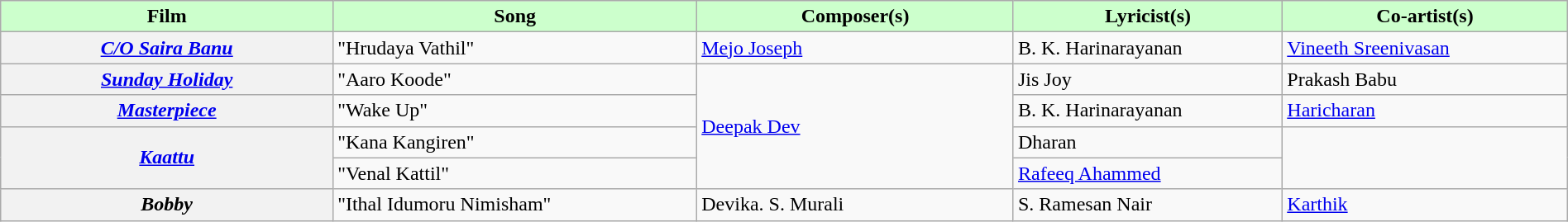<table class="wikitable plainrowheaders" width="100%" textcolor:#000;">
<tr style="background:#cfc; text-align:center;">
<td scope="col" width=21%><strong>Film</strong></td>
<td scope="col" width=23%><strong>Song</strong></td>
<td scope="col" width=20%><strong>Composer(s)</strong></td>
<td scope="col" width=17%><strong>Lyricist(s)</strong></td>
<td scope="col" width=18%><strong>Co-artist(s)</strong></td>
</tr>
<tr>
<th scope="row"><em><a href='#'>C/O Saira Banu</a></em></th>
<td>"Hrudaya Vathil"</td>
<td><a href='#'>Mejo Joseph</a></td>
<td>B. K. Harinarayanan</td>
<td><a href='#'>Vineeth Sreenivasan</a></td>
</tr>
<tr>
<th scope="row"><em><a href='#'>Sunday Holiday</a></em></th>
<td>"Aaro Koode"</td>
<td rowspan="4"><a href='#'>Deepak Dev</a></td>
<td>Jis Joy</td>
<td>Prakash Babu</td>
</tr>
<tr>
<th scope="row"><em><a href='#'>Masterpiece</a></em></th>
<td>"Wake Up"</td>
<td>B. K. Harinarayanan</td>
<td><a href='#'>Haricharan</a></td>
</tr>
<tr>
<th scope="row" rowspan="2"><em><a href='#'>Kaattu</a></em></th>
<td>"Kana Kangiren"</td>
<td>Dharan</td>
<td rowspan="2"></td>
</tr>
<tr>
<td>"Venal Kattil"</td>
<td><a href='#'>Rafeeq Ahammed</a></td>
</tr>
<tr>
<th scope="row"><em>Bobby</em></th>
<td>"Ithal Idumoru Nimisham"</td>
<td>Devika. S. Murali</td>
<td>S. Ramesan Nair</td>
<td><a href='#'>Karthik</a></td>
</tr>
</table>
